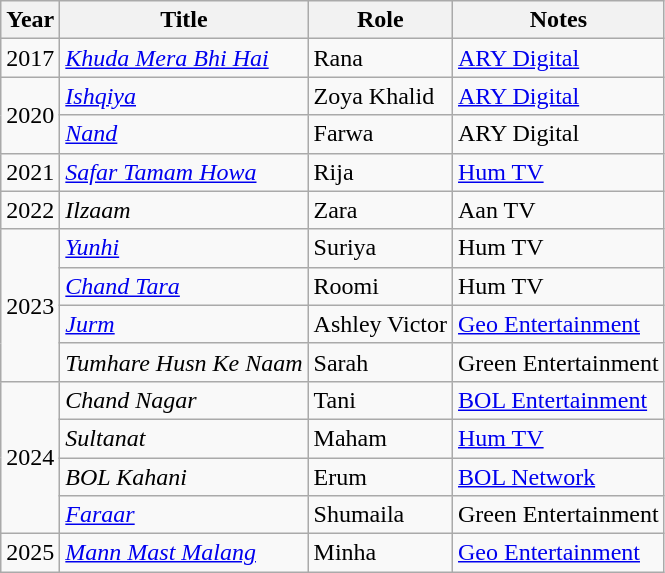<table class="wikitable sortable plainrowheaders">
<tr style="text-align:center;">
<th scope="col">Year</th>
<th scope="col">Title</th>
<th scope="col">Role</th>
<th scope="col">Notes</th>
</tr>
<tr>
<td>2017</td>
<td><em><a href='#'>Khuda Mera Bhi Hai</a></em></td>
<td>Rana</td>
<td><a href='#'>ARY Digital</a></td>
</tr>
<tr>
<td rowspan="2">2020</td>
<td><em><a href='#'>Ishqiya</a></em></td>
<td>Zoya Khalid</td>
<td><a href='#'>ARY Digital</a></td>
</tr>
<tr>
<td><em><a href='#'>Nand</a></em></td>
<td>Farwa</td>
<td>ARY Digital</td>
</tr>
<tr>
<td>2021</td>
<td><em><a href='#'>Safar Tamam Howa</a></em></td>
<td>Rija</td>
<td><a href='#'>Hum TV</a></td>
</tr>
<tr>
<td>2022</td>
<td><em>Ilzaam</em></td>
<td>Zara</td>
<td>Aan TV</td>
</tr>
<tr>
<td rowspan="4">2023</td>
<td><em><a href='#'>Yunhi</a></em></td>
<td>Suriya</td>
<td>Hum TV</td>
</tr>
<tr>
<td><em><a href='#'>Chand Tara</a></em></td>
<td>Roomi</td>
<td>Hum TV</td>
</tr>
<tr>
<td><em><a href='#'>Jurm</a></em></td>
<td>Ashley Victor</td>
<td><a href='#'>Geo Entertainment</a></td>
</tr>
<tr>
<td><em>Tumhare Husn Ke Naam</em></td>
<td>Sarah</td>
<td>Green Entertainment</td>
</tr>
<tr>
<td rowspan="4">2024</td>
<td><em>Chand Nagar</em></td>
<td>Tani</td>
<td><a href='#'>BOL Entertainment</a></td>
</tr>
<tr>
<td><em>Sultanat</em></td>
<td>Maham</td>
<td><a href='#'>Hum TV</a></td>
</tr>
<tr>
<td><em>BOL Kahani</em></td>
<td>Erum</td>
<td><a href='#'>BOL Network</a></td>
</tr>
<tr>
<td><em><a href='#'>Faraar</a></em></td>
<td>Shumaila</td>
<td>Green Entertainment</td>
</tr>
<tr>
<td>2025</td>
<td><em><a href='#'>Mann Mast Malang</a></em></td>
<td>Minha</td>
<td><a href='#'>Geo Entertainment</a></td>
</tr>
</table>
